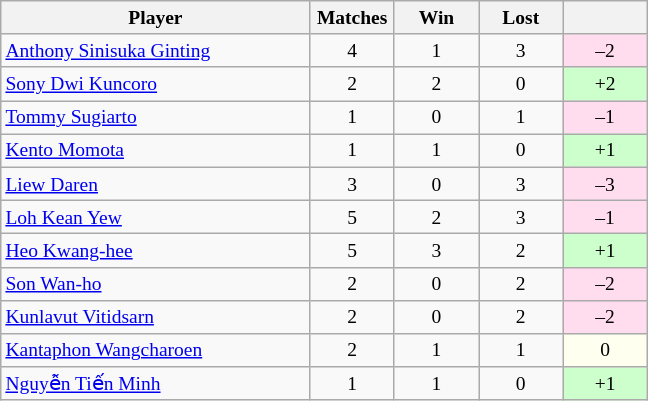<table class=wikitable style="text-align:center; font-size:small">
<tr>
<th width="200">Player</th>
<th width="50">Matches</th>
<th width="50">Win</th>
<th width="50">Lost</th>
<th width="50"></th>
</tr>
<tr>
<td align="left"> <a href='#'>Anthony Sinisuka Ginting</a></td>
<td>4</td>
<td>1</td>
<td>3</td>
<td bgcolor="#ffddee">–2</td>
</tr>
<tr>
<td align="left"> <a href='#'>Sony Dwi Kuncoro</a></td>
<td>2</td>
<td>2</td>
<td>0</td>
<td bgcolor="#ccffcc">+2</td>
</tr>
<tr>
<td align="left"> <a href='#'>Tommy Sugiarto</a></td>
<td>1</td>
<td>0</td>
<td>1</td>
<td bgcolor="#ffddee">–1</td>
</tr>
<tr>
<td align="left"> <a href='#'>Kento Momota</a></td>
<td>1</td>
<td>1</td>
<td>0</td>
<td bgcolor="#ccffcc">+1</td>
</tr>
<tr>
<td align="left"> <a href='#'>Liew Daren</a></td>
<td>3</td>
<td>0</td>
<td>3</td>
<td bgcolor="#ffddee">–3</td>
</tr>
<tr>
<td align="left"> <a href='#'>Loh Kean Yew</a></td>
<td>5</td>
<td>2</td>
<td>3</td>
<td bgcolor="#ffddee">–1</td>
</tr>
<tr>
<td align="left"> <a href='#'>Heo Kwang-hee</a></td>
<td>5</td>
<td>3</td>
<td>2</td>
<td bgcolor="#ccffcc">+1</td>
</tr>
<tr>
<td align="left"> <a href='#'>Son Wan-ho</a></td>
<td>2</td>
<td>0</td>
<td>2</td>
<td bgcolor="#ffddee">–2</td>
</tr>
<tr>
<td align="left"> <a href='#'>Kunlavut Vitidsarn</a></td>
<td>2</td>
<td>0</td>
<td>2</td>
<td bgcolor="#ffddee">–2</td>
</tr>
<tr>
<td align="left"> <a href='#'>Kantaphon Wangcharoen</a></td>
<td>2</td>
<td>1</td>
<td>1</td>
<td bgcolor="#fffff0">0</td>
</tr>
<tr>
<td align="left"> <a href='#'>Nguyễn Tiến Minh</a></td>
<td>1</td>
<td>1</td>
<td>0</td>
<td bgcolor="#ccffcc">+1</td>
</tr>
</table>
